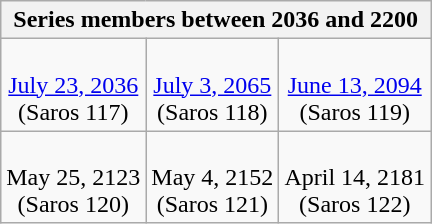<table class="wikitable mw-collapsible mw-collapsed">
<tr>
<th colspan=3>Series members between 2036 and 2200</th>
</tr>
<tr style="text-align:center;">
<td><br><a href='#'>July 23, 2036</a><br>(Saros 117)</td>
<td><br><a href='#'>July 3, 2065</a><br>(Saros 118)</td>
<td><br><a href='#'>June 13, 2094</a><br>(Saros 119)</td>
</tr>
<tr style="text-align:center;">
<td><br>May 25, 2123<br>(Saros 120)</td>
<td><br>May 4, 2152<br>(Saros 121)</td>
<td><br>April 14, 2181<br>(Saros 122)</td>
</tr>
</table>
